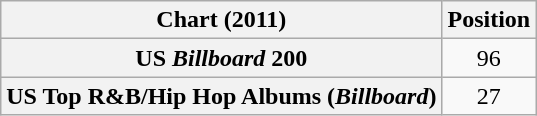<table class="wikitable plainrowheaders sortable" style="text-align:center;">
<tr>
<th scope="col">Chart (2011)</th>
<th scope="col">Position</th>
</tr>
<tr>
<th scope="row">US <em>Billboard</em> 200</th>
<td style="text-align:center;">96</td>
</tr>
<tr>
<th scope="row">US Top R&B/Hip Hop Albums (<em>Billboard</em>)</th>
<td style="text-align:center;">27</td>
</tr>
</table>
